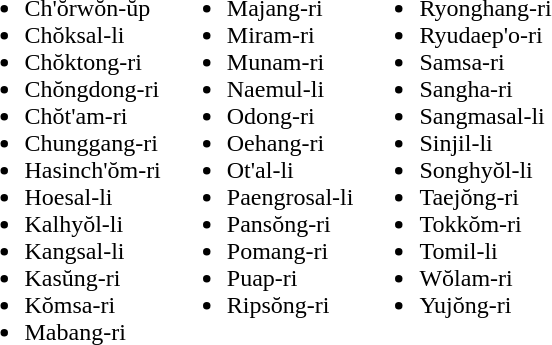<table>
<tr>
<td valign="top"><br><ul><li>Ch'ŏrwŏn-ŭp</li><li>Chŏksal-li</li><li>Chŏktong-ri</li><li>Chŏngdong-ri</li><li>Chŏt'am-ri</li><li>Chunggang-ri</li><li>Hasinch'ŏm-ri</li><li>Hoesal-li</li><li>Kalhyŏl-li</li><li>Kangsal-li</li><li>Kasŭng-ri</li><li>Kŏmsa-ri</li><li>Mabang-ri</li></ul></td>
<td valign="top"><br><ul><li>Majang-ri</li><li>Miram-ri</li><li>Munam-ri</li><li>Naemul-li</li><li>Odong-ri</li><li>Oehang-ri</li><li>Ot'al-li</li><li>Paengrosal-li</li><li>Pansŏng-ri</li><li>Pomang-ri</li><li>Puap-ri</li><li>Ripsŏng-ri</li></ul></td>
<td valign="top"><br><ul><li>Ryonghang-ri</li><li>Ryudaep'o-ri</li><li>Samsa-ri</li><li>Sangha-ri</li><li>Sangmasal-li</li><li>Sinjil-li</li><li>Songhyŏl-li</li><li>Taejŏng-ri</li><li>Tokkŏm-ri</li><li>Tomil-li</li><li>Wŏlam-ri</li><li>Yujŏng-ri</li></ul></td>
</tr>
</table>
